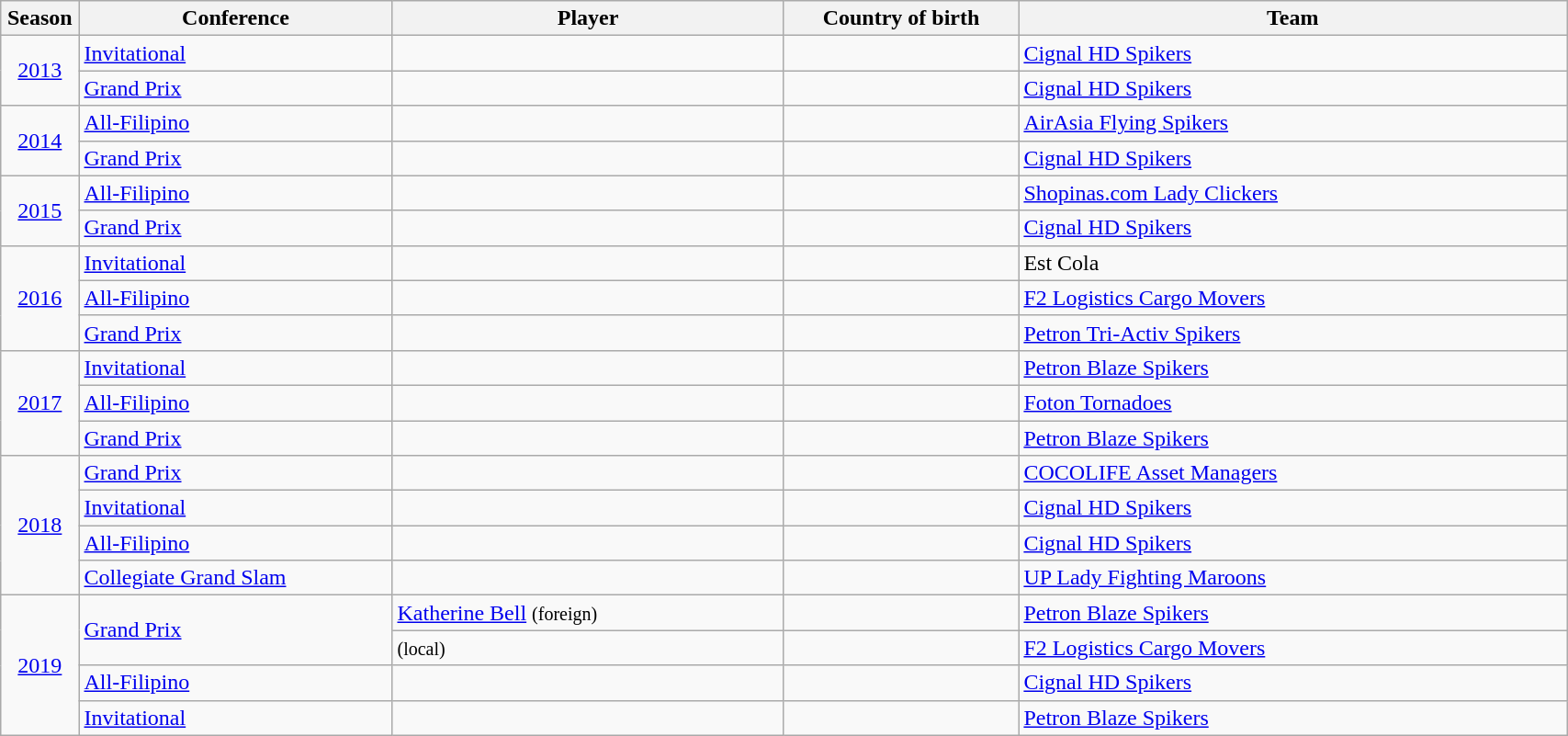<table class="wikitable plainrowheaders sortable" width="90%" summary="Season (sortable), Player (sortable), Position (sortable), Nationality (sortable) and Team (sortable)">
<tr>
<th scope="col" width="5%">Season</th>
<th scope="col" width="20%">Conference</th>
<th scope="col" width="25%">Player</th>
<th scope="col" width="15%">Country of birth</th>
<th scope="col">Team</th>
</tr>
<tr>
<td rowspan="2" align=center><a href='#'>2013</a></td>
<td><a href='#'>Invitational</a></td>
<td></td>
<td></td>
<td><a href='#'>Cignal HD Spikers</a></td>
</tr>
<tr>
<td><a href='#'>Grand Prix</a></td>
<td></td>
<td></td>
<td><a href='#'>Cignal HD Spikers</a></td>
</tr>
<tr>
<td rowspan="2" align=center><a href='#'>2014</a></td>
<td><a href='#'>All-Filipino</a></td>
<td></td>
<td></td>
<td><a href='#'>AirAsia Flying Spikers</a></td>
</tr>
<tr>
<td><a href='#'>Grand Prix</a></td>
<td></td>
<td></td>
<td><a href='#'>Cignal HD Spikers</a></td>
</tr>
<tr>
<td rowspan="2" align=center><a href='#'>2015</a></td>
<td><a href='#'>All-Filipino</a></td>
<td></td>
<td></td>
<td><a href='#'>Shopinas.com Lady Clickers</a></td>
</tr>
<tr>
<td><a href='#'>Grand Prix</a></td>
<td></td>
<td></td>
<td><a href='#'>Cignal HD Spikers</a></td>
</tr>
<tr>
<td rowspan="3" align=center><a href='#'>2016</a></td>
<td><a href='#'>Invitational</a></td>
<td></td>
<td></td>
<td>Est Cola</td>
</tr>
<tr>
<td><a href='#'>All-Filipino</a></td>
<td></td>
<td></td>
<td><a href='#'>F2 Logistics Cargo Movers</a></td>
</tr>
<tr>
<td><a href='#'>Grand Prix</a></td>
<td></td>
<td></td>
<td><a href='#'>Petron Tri-Activ Spikers</a></td>
</tr>
<tr>
<td rowspan="3" align=center><a href='#'>2017</a></td>
<td><a href='#'>Invitational</a></td>
<td></td>
<td></td>
<td><a href='#'>Petron Blaze Spikers</a></td>
</tr>
<tr>
<td><a href='#'>All-Filipino</a></td>
<td></td>
<td></td>
<td><a href='#'>Foton Tornadoes</a></td>
</tr>
<tr>
<td><a href='#'>Grand Prix</a></td>
<td></td>
<td></td>
<td><a href='#'>Petron Blaze Spikers</a></td>
</tr>
<tr>
<td rowspan="4" align=center><a href='#'>2018</a></td>
<td><a href='#'>Grand Prix</a></td>
<td></td>
<td></td>
<td><a href='#'>COCOLIFE Asset Managers</a></td>
</tr>
<tr>
<td><a href='#'>Invitational</a></td>
<td></td>
<td></td>
<td><a href='#'>Cignal HD Spikers</a></td>
</tr>
<tr>
<td><a href='#'>All-Filipino</a></td>
<td></td>
<td></td>
<td><a href='#'>Cignal HD Spikers</a></td>
</tr>
<tr>
<td><a href='#'>Collegiate Grand Slam</a></td>
<td></td>
<td></td>
<td><a href='#'>UP Lady Fighting Maroons</a></td>
</tr>
<tr>
<td rowspan="4" align=center><a href='#'>2019</a></td>
<td rowspan="2" align=left><a href='#'>Grand Prix</a></td>
<td><a href='#'>Katherine Bell</a> <small>(foreign)</small></td>
<td></td>
<td><a href='#'>Petron Blaze Spikers</a></td>
</tr>
<tr>
<td> <small>(local)</small></td>
<td></td>
<td><a href='#'>F2 Logistics Cargo Movers</a></td>
</tr>
<tr>
<td><a href='#'>All-Filipino</a></td>
<td></td>
<td></td>
<td><a href='#'>Cignal HD Spikers</a></td>
</tr>
<tr>
<td><a href='#'>Invitational</a></td>
<td></td>
<td></td>
<td><a href='#'>Petron Blaze Spikers</a></td>
</tr>
</table>
